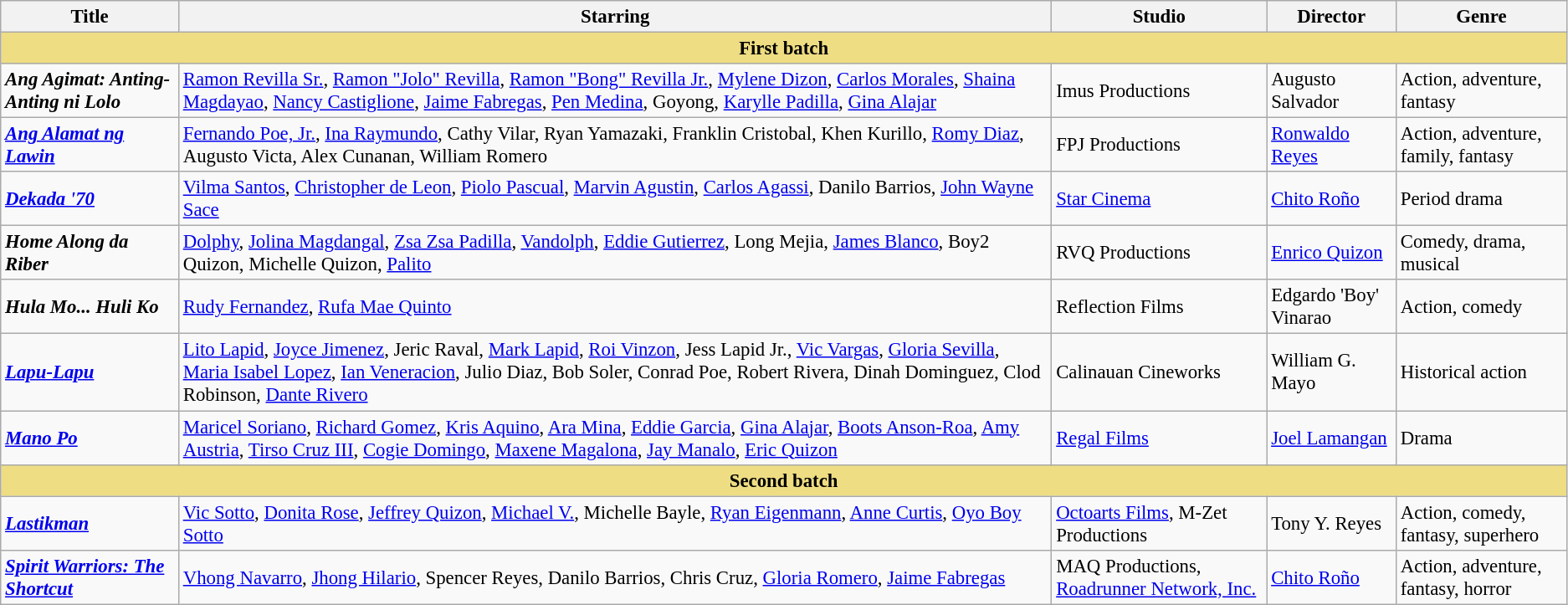<table class="wikitable" style="font-size:95%">
<tr>
<th>Title</th>
<th>Starring</th>
<th>Studio</th>
<th>Director</th>
<th>Genre</th>
</tr>
<tr>
<th style="background:#EEDD82" colspan="5">First batch</th>
</tr>
<tr>
<td><strong><em>Ang Agimat: Anting-Anting ni Lolo</em></strong></td>
<td><a href='#'>Ramon Revilla Sr.</a>, <a href='#'>Ramon "Jolo" Revilla</a>, <a href='#'>Ramon "Bong" Revilla Jr.</a>, <a href='#'>Mylene Dizon</a>, <a href='#'>Carlos Morales</a>, <a href='#'>Shaina Magdayao</a>, <a href='#'>Nancy Castiglione</a>, <a href='#'>Jaime Fabregas</a>, <a href='#'>Pen Medina</a>, Goyong, <a href='#'>Karylle Padilla</a>, <a href='#'>Gina Alajar</a></td>
<td>Imus Productions</td>
<td>Augusto Salvador</td>
<td>Action, adventure, fantasy</td>
</tr>
<tr>
<td><strong><em><a href='#'>Ang Alamat ng Lawin</a></em></strong></td>
<td><a href='#'>Fernando Poe, Jr.</a>, <a href='#'>Ina Raymundo</a>, Cathy Vilar, Ryan Yamazaki, Franklin Cristobal, Khen Kurillo, <a href='#'>Romy Diaz</a>, Augusto Victa, Alex Cunanan, William Romero</td>
<td>FPJ Productions</td>
<td><a href='#'>Ronwaldo Reyes</a></td>
<td>Action, adventure, family, fantasy</td>
</tr>
<tr>
<td><strong><em><a href='#'>Dekada '70</a></em></strong></td>
<td><a href='#'>Vilma Santos</a>, <a href='#'>Christopher de Leon</a>, <a href='#'>Piolo Pascual</a>, <a href='#'>Marvin Agustin</a>, <a href='#'>Carlos Agassi</a>, Danilo Barrios, <a href='#'>John Wayne Sace</a></td>
<td><a href='#'>Star Cinema</a></td>
<td><a href='#'>Chito Roño</a></td>
<td>Period drama</td>
</tr>
<tr>
<td><strong><em>Home Along da Riber</em></strong></td>
<td><a href='#'>Dolphy</a>, <a href='#'>Jolina Magdangal</a>, <a href='#'>Zsa Zsa Padilla</a>, <a href='#'>Vandolph</a>, <a href='#'>Eddie Gutierrez</a>, Long Mejia, <a href='#'>James Blanco</a>, Boy2 Quizon, Michelle Quizon, <a href='#'>Palito</a></td>
<td>RVQ Productions</td>
<td><a href='#'>Enrico Quizon</a></td>
<td>Comedy, drama, musical</td>
</tr>
<tr>
<td><strong><em>Hula Mo... Huli Ko</em></strong></td>
<td><a href='#'>Rudy Fernandez</a>, <a href='#'>Rufa Mae Quinto</a></td>
<td>Reflection Films</td>
<td>Edgardo 'Boy' Vinarao</td>
<td>Action, comedy</td>
</tr>
<tr>
<td><strong><em><a href='#'>Lapu-Lapu</a></em></strong></td>
<td><a href='#'>Lito Lapid</a>, <a href='#'>Joyce Jimenez</a>, Jeric Raval, <a href='#'>Mark Lapid</a>, <a href='#'>Roi Vinzon</a>, Jess Lapid Jr., <a href='#'>Vic Vargas</a>, <a href='#'>Gloria Sevilla</a>, <a href='#'>Maria Isabel Lopez</a>, <a href='#'>Ian Veneracion</a>, Julio Diaz, Bob Soler, Conrad Poe, Robert Rivera, Dinah Dominguez, Clod Robinson, <a href='#'>Dante Rivero</a></td>
<td>Calinauan Cineworks</td>
<td>William G. Mayo</td>
<td>Historical action</td>
</tr>
<tr>
<td><strong><em><a href='#'>Mano Po</a></em></strong></td>
<td><a href='#'>Maricel Soriano</a>, <a href='#'>Richard Gomez</a>, <a href='#'>Kris Aquino</a>, <a href='#'>Ara Mina</a>, <a href='#'>Eddie Garcia</a>, <a href='#'>Gina Alajar</a>, <a href='#'>Boots Anson-Roa</a>, <a href='#'>Amy Austria</a>, <a href='#'>Tirso Cruz III</a>, <a href='#'>Cogie Domingo</a>, <a href='#'>Maxene Magalona</a>, <a href='#'>Jay Manalo</a>, <a href='#'>Eric Quizon</a></td>
<td><a href='#'>Regal Films</a></td>
<td><a href='#'>Joel Lamangan</a></td>
<td>Drama</td>
</tr>
<tr>
<th colspan=5 style="background:#EEDD82">Second batch</th>
</tr>
<tr>
<td><strong><em><a href='#'>Lastikman</a></em></strong></td>
<td><a href='#'>Vic Sotto</a>, <a href='#'>Donita Rose</a>, <a href='#'>Jeffrey Quizon</a>, <a href='#'>Michael V.</a>, Michelle Bayle, <a href='#'>Ryan Eigenmann</a>, <a href='#'>Anne Curtis</a>, <a href='#'>Oyo Boy Sotto</a></td>
<td><a href='#'>Octoarts Films</a>, M-Zet Productions</td>
<td>Tony Y. Reyes</td>
<td>Action, comedy, fantasy, superhero</td>
</tr>
<tr>
<td><strong><em><a href='#'>Spirit Warriors: The Shortcut</a></em></strong></td>
<td><a href='#'>Vhong Navarro</a>, <a href='#'>Jhong Hilario</a>, Spencer Reyes, Danilo Barrios, Chris Cruz, <a href='#'>Gloria Romero</a>, <a href='#'>Jaime Fabregas</a></td>
<td>MAQ Productions, <a href='#'>Roadrunner Network, Inc.</a></td>
<td><a href='#'>Chito Roño</a></td>
<td>Action, adventure, fantasy, horror</td>
</tr>
</table>
